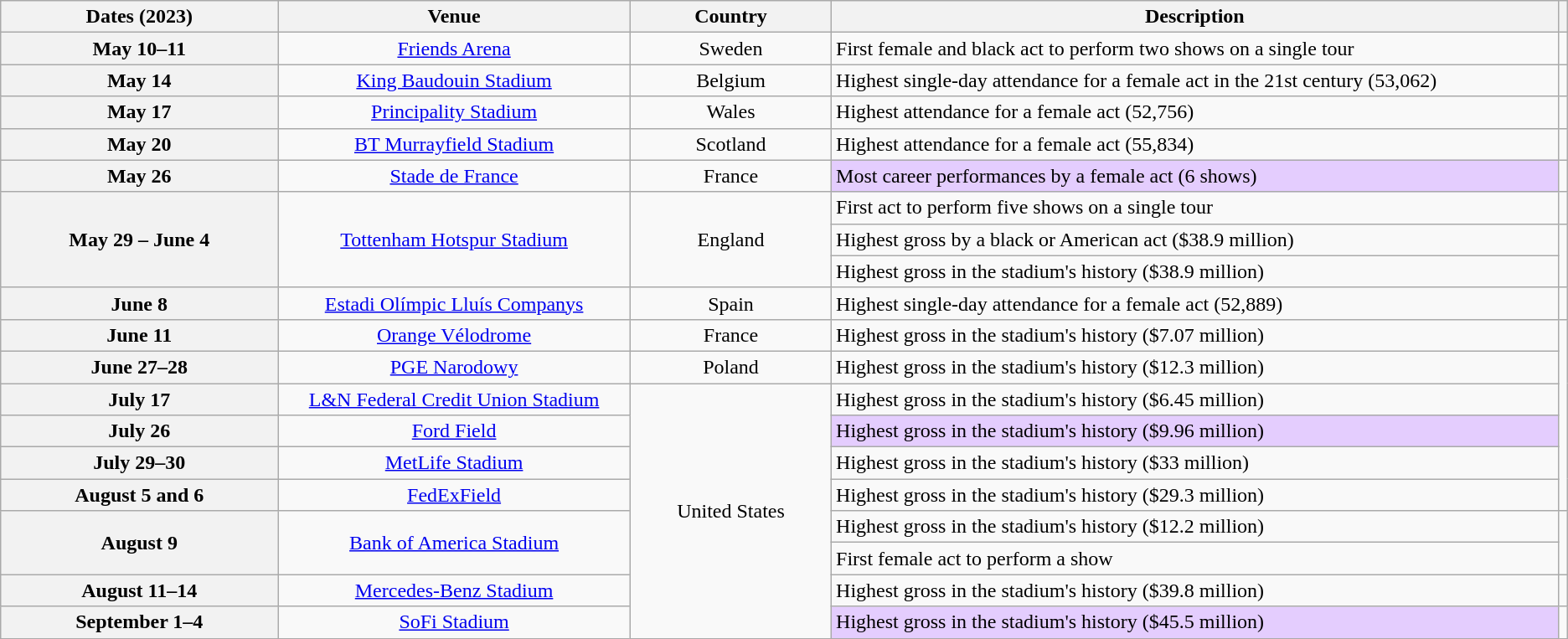<table class="wikitable sortable plainrowheaders" style="text-align:center;">
<tr>
<th scope="col" style="width:14em;">Dates (2023)</th>
<th scope="col" style="width:18em;">Venue</th>
<th scope="col" style="width:10em;">Country</th>
<th scope="col" style="width:38em;">Description</th>
<th scope="col" class="unsortable"></th>
</tr>
<tr>
<th scope="row" style="text-align:center;">May 10–11</th>
<td><a href='#'>Friends Arena</a></td>
<td>Sweden</td>
<td style="text-align:left;">First female and black act to perform two shows on a single tour</td>
<td></td>
</tr>
<tr>
<th scope="row" style="text-align:center;">May 14</th>
<td><a href='#'>King Baudouin Stadium</a></td>
<td>Belgium</td>
<td style="text-align:left;">Highest single-day attendance for a female act in the 21st century (53,062)</td>
<td></td>
</tr>
<tr>
<th scope="row" style="text-align:center;">May 17</th>
<td><a href='#'>Principality Stadium</a></td>
<td>Wales</td>
<td style="text-align:left;">Highest attendance for a female act (52,756)</td>
<td></td>
</tr>
<tr>
<th scope="row" style="text-align:center;">May 20</th>
<td><a href='#'>BT Murrayfield Stadium</a></td>
<td>Scotland</td>
<td style="text-align:left;">Highest attendance for a female act (55,834)</td>
<td></td>
</tr>
<tr>
<th scope="row" style="text-align:center;">May 26</th>
<td><a href='#'>Stade de France</a></td>
<td>France</td>
<td style="text-align:left; background-color:#E4CDFE;">Most career performances by a female act (6 shows) </td>
<td></td>
</tr>
<tr>
<th rowspan="3" scope="row" style="text-align:center;">May 29 – June 4</th>
<td rowspan="3"><a href='#'>Tottenham Hotspur Stadium</a></td>
<td rowspan="3">England</td>
<td style="text-align: left;">First act to perform five shows on a single tour</td>
<td></td>
</tr>
<tr>
<td style="text-align: left;">Highest gross by a black or American act ($38.9 million)</td>
<td rowspan="2"></td>
</tr>
<tr>
<td style="text-align: left;">Highest gross in the stadium's history ($38.9 million)</td>
</tr>
<tr>
<th scope="row" style="text-align:center;">June 8</th>
<td><a href='#'>Estadi Olímpic Lluís Companys</a></td>
<td>Spain</td>
<td style="text-align: left;">Highest single-day attendance for a female act (52,889)</td>
<td></td>
</tr>
<tr>
<th scope="row" style="text-align:center;">June 11</th>
<td><a href='#'>Orange Vélodrome</a></td>
<td>France</td>
<td style="text-align:left;">Highest gross in the stadium's history ($7.07 million)</td>
<td rowspan="6"><br></td>
</tr>
<tr>
<th scope="row" style="text-align:center;">June 27–28</th>
<td><a href='#'>PGE Narodowy</a></td>
<td>Poland</td>
<td style="text-align:left;">Highest gross in the stadium's history ($12.3 million)</td>
</tr>
<tr>
<th scope="row" style="text-align:center;">July 17</th>
<td><a href='#'>L&N Federal Credit Union Stadium</a></td>
<td rowspan="8">United States</td>
<td style="text-align:left;">Highest gross in the stadium's history ($6.45 million)</td>
</tr>
<tr>
<th scope="row" style="text-align:center;">July 26</th>
<td><a href='#'>Ford Field</a></td>
<td style="text-align:left; background-color:#E4CDFE;">Highest gross in the stadium's history ($9.96 million) </td>
</tr>
<tr>
<th scope="row" style="text-align:center;">July 29–30</th>
<td><a href='#'>MetLife Stadium</a></td>
<td style="text-align:left;">Highest gross in the stadium's history ($33 million)</td>
</tr>
<tr>
<th scope="row" style="text-align:center;">August 5 and 6</th>
<td><a href='#'>FedExField</a></td>
<td style="text-align:left;">Highest gross in the stadium's history ($29.3 million)</td>
</tr>
<tr>
<th rowspan="2" scope="row" style="text-align:center;">August 9</th>
<td rowspan="2"><a href='#'>Bank of America Stadium</a></td>
<td style="text-align:left;">Highest gross in the stadium's history ($12.2 million)</td>
<td rowspan="2"></td>
</tr>
<tr>
<td style="text-align:left;">First female act to perform a show</td>
</tr>
<tr>
<th scope="row" style="text-align:center;">August 11–14</th>
<td><a href='#'>Mercedes-Benz Stadium</a></td>
<td style="text-align:left;">Highest gross in the stadium's history ($39.8 million)</td>
<td></td>
</tr>
<tr>
<th scope="row" style="text-align:center;">September 1–4</th>
<td><a href='#'>SoFi Stadium</a></td>
<td style="text-align:left; background-color:#E4CDFE;">Highest gross in the stadium's history ($45.5 million) </td>
<td></td>
</tr>
</table>
